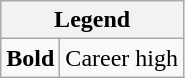<table class="wikitable">
<tr>
<th colspan="2">Legend</th>
</tr>
<tr>
<td><strong>Bold</strong></td>
<td>Career high</td>
</tr>
</table>
